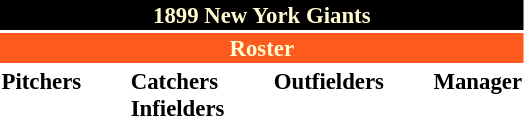<table class="toccolours" style="font-size: 95%;">
<tr>
<th colspan="10" style="background-color: black; color: #FFFDD0; text-align: center;">1899 New York Giants</th>
</tr>
<tr>
<td colspan="10" style="background-color: #fd5a1e; color: #FFFDD0; text-align: center;"><strong>Roster</strong></td>
</tr>
<tr>
<td valign="top"><strong>Pitchers</strong><br>









</td>
<td width="25px"></td>
<td valign="top"><strong>Catchers</strong><br>



<strong>Infielders</strong>










</td>
<td width="25px"></td>
<td valign="top"><strong>Outfielders</strong><br>





</td>
<td width="25px"></td>
<td valign="top"><strong>Manager</strong><br>
</td>
</tr>
</table>
